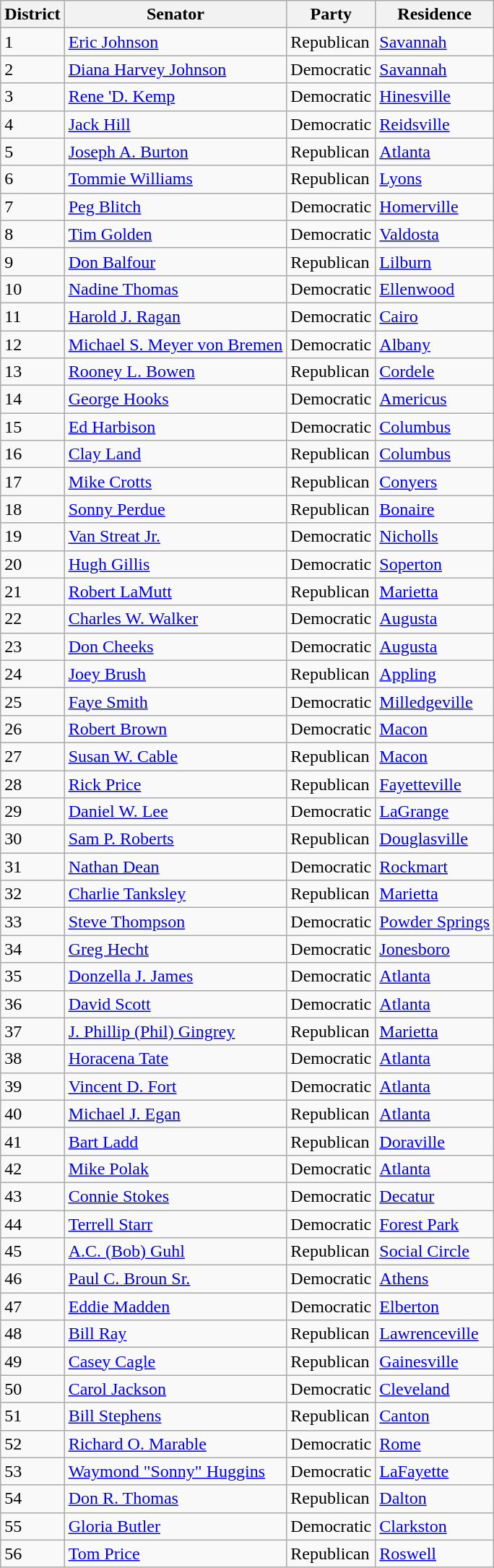<table class="wikitable sortable">
<tr>
<th>District</th>
<th>Senator</th>
<th>Party</th>
<th>Residence</th>
</tr>
<tr>
<td>1</td>
<td><a href='#'>Eric Johnson</a></td>
<td>Republican</td>
<td><a href='#'>Savannah</a></td>
</tr>
<tr>
<td>2</td>
<td><a href='#'>Diana Harvey Johnson</a></td>
<td>Democratic</td>
<td><a href='#'>Savannah</a></td>
</tr>
<tr>
<td>3</td>
<td><a href='#'>Rene 'D. Kemp</a></td>
<td>Democratic</td>
<td><a href='#'>Hinesville</a></td>
</tr>
<tr>
<td>4</td>
<td><a href='#'>Jack Hill</a></td>
<td>Democratic</td>
<td><a href='#'>Reidsville</a></td>
</tr>
<tr>
<td>5</td>
<td><a href='#'>Joseph A. Burton</a></td>
<td>Republican</td>
<td><a href='#'>Atlanta</a></td>
</tr>
<tr>
<td>6</td>
<td><a href='#'>Tommie Williams</a></td>
<td>Republican</td>
<td><a href='#'>Lyons</a></td>
</tr>
<tr>
<td>7</td>
<td><a href='#'>Peg Blitch</a></td>
<td>Democratic</td>
<td><a href='#'>Homerville</a></td>
</tr>
<tr>
<td>8</td>
<td><a href='#'>Tim Golden</a></td>
<td>Democratic</td>
<td><a href='#'>Valdosta</a></td>
</tr>
<tr>
<td>9</td>
<td><a href='#'>Don Balfour</a></td>
<td>Republican</td>
<td><a href='#'>Lilburn</a></td>
</tr>
<tr>
<td>10</td>
<td><a href='#'>Nadine Thomas</a></td>
<td>Democratic</td>
<td><a href='#'>Ellenwood</a></td>
</tr>
<tr>
<td>11</td>
<td><a href='#'>Harold J. Ragan</a></td>
<td>Democratic</td>
<td><a href='#'>Cairo</a></td>
</tr>
<tr>
<td>12</td>
<td><a href='#'>Michael S. Meyer von Bremen</a></td>
<td>Democratic</td>
<td><a href='#'>Albany</a></td>
</tr>
<tr>
<td>13</td>
<td><a href='#'>Rooney L. Bowen</a></td>
<td>Republican</td>
<td><a href='#'>Cordele</a></td>
</tr>
<tr>
<td>14</td>
<td><a href='#'>George Hooks</a></td>
<td>Democratic</td>
<td><a href='#'>Americus</a></td>
</tr>
<tr>
<td>15</td>
<td><a href='#'>Ed Harbison</a></td>
<td>Democratic</td>
<td><a href='#'>Columbus</a></td>
</tr>
<tr>
<td>16</td>
<td><a href='#'>Clay Land</a></td>
<td>Republican</td>
<td><a href='#'>Columbus</a></td>
</tr>
<tr>
<td>17</td>
<td><a href='#'>Mike Crotts</a></td>
<td>Republican</td>
<td><a href='#'>Conyers</a></td>
</tr>
<tr>
<td>18</td>
<td><a href='#'>Sonny Perdue</a></td>
<td>Republican</td>
<td><a href='#'>Bonaire</a></td>
</tr>
<tr>
<td>19</td>
<td><a href='#'>Van Streat Jr.</a></td>
<td>Democratic</td>
<td><a href='#'>Nicholls</a></td>
</tr>
<tr>
<td>20</td>
<td><a href='#'>Hugh Gillis</a></td>
<td>Democratic</td>
<td><a href='#'>Soperton</a></td>
</tr>
<tr>
<td>21</td>
<td><a href='#'>Robert LaMutt</a></td>
<td>Republican</td>
<td><a href='#'>Marietta</a></td>
</tr>
<tr>
<td>22</td>
<td><a href='#'>Charles W. Walker</a></td>
<td>Democratic</td>
<td><a href='#'>Augusta</a></td>
</tr>
<tr>
<td>23</td>
<td><a href='#'>Don Cheeks</a></td>
<td>Democratic</td>
<td><a href='#'>Augusta</a></td>
</tr>
<tr>
<td>24</td>
<td><a href='#'>Joey Brush</a></td>
<td>Republican</td>
<td><a href='#'>Appling</a></td>
</tr>
<tr>
<td>25</td>
<td><a href='#'>Faye Smith</a></td>
<td>Democratic</td>
<td><a href='#'>Milledgeville</a></td>
</tr>
<tr>
<td>26</td>
<td><a href='#'>Robert Brown</a></td>
<td>Democratic</td>
<td><a href='#'>Macon</a></td>
</tr>
<tr>
<td>27</td>
<td><a href='#'>Susan W. Cable</a></td>
<td>Republican</td>
<td><a href='#'>Macon</a></td>
</tr>
<tr>
<td>28</td>
<td><a href='#'>Rick Price</a></td>
<td>Republican</td>
<td><a href='#'>Fayetteville</a></td>
</tr>
<tr>
<td>29</td>
<td><a href='#'>Daniel W. Lee</a></td>
<td>Democratic</td>
<td><a href='#'>LaGrange</a></td>
</tr>
<tr>
<td>30</td>
<td><a href='#'>Sam P. Roberts</a></td>
<td>Republican</td>
<td><a href='#'>Douglasville</a></td>
</tr>
<tr>
<td>31</td>
<td><a href='#'>Nathan Dean</a></td>
<td>Democratic</td>
<td><a href='#'>Rockmart</a></td>
</tr>
<tr>
<td>32</td>
<td><a href='#'>Charlie Tanksley</a></td>
<td>Republican</td>
<td><a href='#'>Marietta</a></td>
</tr>
<tr>
<td>33</td>
<td><a href='#'>Steve Thompson</a></td>
<td>Democratic</td>
<td><a href='#'>Powder Springs</a></td>
</tr>
<tr>
<td>34</td>
<td><a href='#'>Greg Hecht</a></td>
<td>Democratic</td>
<td><a href='#'>Jonesboro</a></td>
</tr>
<tr>
<td>35</td>
<td><a href='#'>Donzella J. James</a></td>
<td>Democratic</td>
<td><a href='#'>Atlanta</a></td>
</tr>
<tr>
<td>36</td>
<td><a href='#'>David Scott</a></td>
<td>Democratic</td>
<td><a href='#'>Atlanta</a></td>
</tr>
<tr>
<td>37</td>
<td><a href='#'>J. Phillip (Phil) Gingrey</a></td>
<td>Republican</td>
<td><a href='#'>Marietta</a></td>
</tr>
<tr>
<td>38</td>
<td><a href='#'>Horacena Tate</a></td>
<td>Democratic</td>
<td><a href='#'>Atlanta</a></td>
</tr>
<tr>
<td>39</td>
<td><a href='#'>Vincent D. Fort</a></td>
<td>Democratic</td>
<td><a href='#'>Atlanta</a></td>
</tr>
<tr>
<td>40</td>
<td><a href='#'>Michael J. Egan</a></td>
<td>Republican</td>
<td><a href='#'>Atlanta</a></td>
</tr>
<tr>
<td>41</td>
<td><a href='#'>Bart Ladd</a></td>
<td>Republican</td>
<td><a href='#'>Doraville</a></td>
</tr>
<tr>
<td>42</td>
<td><a href='#'>Mike Polak</a></td>
<td>Democratic</td>
<td><a href='#'>Atlanta</a></td>
</tr>
<tr>
<td>43</td>
<td><a href='#'>Connie Stokes</a></td>
<td>Democratic</td>
<td><a href='#'>Decatur</a></td>
</tr>
<tr>
<td>44</td>
<td><a href='#'>Terrell Starr</a></td>
<td>Democratic</td>
<td><a href='#'>Forest Park</a></td>
</tr>
<tr>
<td>45</td>
<td><a href='#'>A.C. (Bob) Guhl</a></td>
<td>Republican</td>
<td><a href='#'>Social Circle</a></td>
</tr>
<tr>
<td>46</td>
<td><a href='#'>Paul C. Broun Sr.</a></td>
<td>Democratic</td>
<td><a href='#'>Athens</a></td>
</tr>
<tr>
<td>47</td>
<td><a href='#'>Eddie Madden</a></td>
<td>Democratic</td>
<td><a href='#'>Elberton</a></td>
</tr>
<tr>
<td>48</td>
<td><a href='#'>Bill Ray</a></td>
<td>Republican</td>
<td><a href='#'>Lawrenceville</a></td>
</tr>
<tr>
<td>49</td>
<td><a href='#'>Casey Cagle</a></td>
<td>Republican</td>
<td><a href='#'>Gainesville</a></td>
</tr>
<tr>
<td>50</td>
<td><a href='#'>Carol Jackson</a></td>
<td>Democratic</td>
<td><a href='#'>Cleveland</a></td>
</tr>
<tr>
<td>51</td>
<td><a href='#'>Bill Stephens</a></td>
<td>Republican</td>
<td><a href='#'>Canton</a></td>
</tr>
<tr>
<td>52</td>
<td><a href='#'>Richard O. Marable</a></td>
<td>Democratic</td>
<td><a href='#'>Rome</a></td>
</tr>
<tr>
<td>53</td>
<td><a href='#'>Waymond "Sonny" Huggins</a></td>
<td>Democratic</td>
<td><a href='#'>LaFayette</a></td>
</tr>
<tr>
<td>54</td>
<td><a href='#'>Don R. Thomas</a></td>
<td>Republican</td>
<td><a href='#'>Dalton</a></td>
</tr>
<tr>
<td>55</td>
<td><a href='#'>Gloria Butler</a></td>
<td>Democratic</td>
<td><a href='#'>Clarkston</a></td>
</tr>
<tr>
<td>56</td>
<td><a href='#'>Tom Price</a></td>
<td>Republican</td>
<td><a href='#'>Roswell</a></td>
</tr>
</table>
